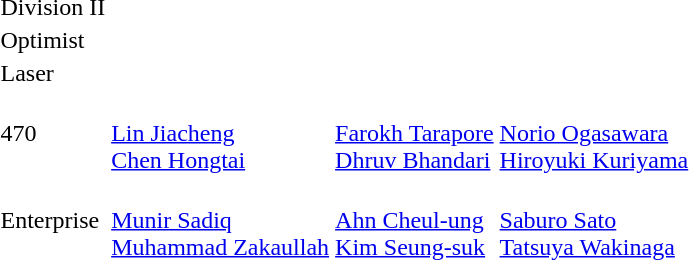<table>
<tr>
<td>Division II<br></td>
<td></td>
<td></td>
<td></td>
</tr>
<tr>
<td>Optimist<br></td>
<td></td>
<td></td>
<td></td>
</tr>
<tr>
<td>Laser<br></td>
<td></td>
<td></td>
<td></td>
</tr>
<tr>
<td>470<br></td>
<td><br><a href='#'>Lin Jiacheng</a><br><a href='#'>Chen Hongtai</a></td>
<td><br><a href='#'>Farokh Tarapore</a><br><a href='#'>Dhruv Bhandari</a></td>
<td><br><a href='#'>Norio Ogasawara</a><br><a href='#'>Hiroyuki Kuriyama</a></td>
</tr>
<tr>
<td>Enterprise<br></td>
<td><br><a href='#'>Munir Sadiq</a><br><a href='#'>Muhammad Zakaullah</a></td>
<td><br><a href='#'>Ahn Cheul-ung</a><br><a href='#'>Kim Seung-suk</a></td>
<td><br><a href='#'>Saburo Sato</a><br><a href='#'>Tatsuya Wakinaga</a></td>
</tr>
</table>
